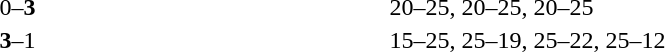<table>
<tr>
<th width=200></th>
<th width=80></th>
<th width=200></th>
<th width=220></th>
</tr>
<tr>
<td align=right></td>
<td align=center>0–<strong>3</strong></td>
<td><strong></strong></td>
<td>20–25, 20–25, 20–25</td>
</tr>
<tr>
<td align=right><strong></strong></td>
<td align=center><strong>3</strong>–1</td>
<td></td>
<td>15–25, 25–19, 25–22, 25–12</td>
</tr>
</table>
